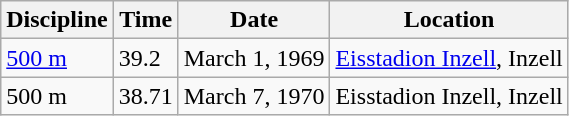<table class='wikitable'>
<tr>
<th>Discipline</th>
<th>Time</th>
<th>Date</th>
<th>Location</th>
</tr>
<tr>
<td><a href='#'>500 m</a></td>
<td>39.2</td>
<td>March 1, 1969</td>
<td align=left><a href='#'>Eisstadion Inzell</a>, Inzell</td>
</tr>
<tr>
<td>500 m</td>
<td>38.71</td>
<td>March 7, 1970</td>
<td align=left>Eisstadion Inzell, Inzell</td>
</tr>
</table>
